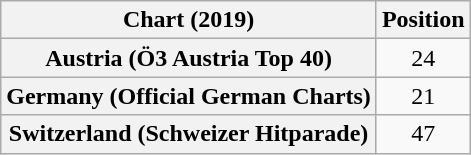<table class="wikitable sortable plainrowheaders" style="text-align:center">
<tr>
<th scope="col">Chart (2019)</th>
<th scope="col">Position</th>
</tr>
<tr>
<th scope="row">Austria (Ö3 Austria Top 40)</th>
<td>24</td>
</tr>
<tr>
<th scope="row">Germany (Official German Charts)</th>
<td>21</td>
</tr>
<tr>
<th scope="row">Switzerland (Schweizer Hitparade)</th>
<td>47</td>
</tr>
</table>
